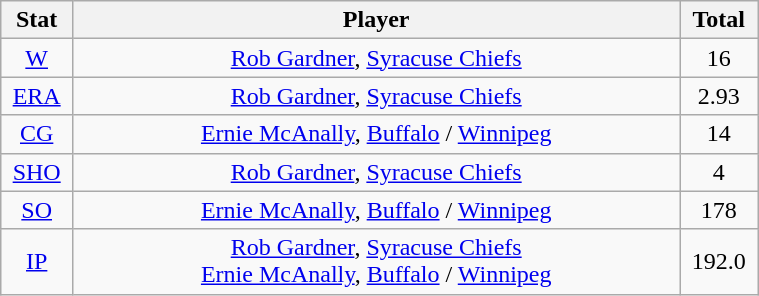<table class="wikitable" width="40%" style="text-align:center;">
<tr>
<th width="5%">Stat</th>
<th width="60%">Player</th>
<th width="5%">Total</th>
</tr>
<tr>
<td><a href='#'>W</a></td>
<td><a href='#'>Rob Gardner</a>, <a href='#'>Syracuse Chiefs</a></td>
<td>16</td>
</tr>
<tr>
<td><a href='#'>ERA</a></td>
<td><a href='#'>Rob Gardner</a>, <a href='#'>Syracuse Chiefs</a></td>
<td>2.93</td>
</tr>
<tr>
<td><a href='#'>CG</a></td>
<td><a href='#'>Ernie McAnally</a>, <a href='#'>Buffalo</a> / <a href='#'>Winnipeg</a></td>
<td>14</td>
</tr>
<tr>
<td><a href='#'>SHO</a></td>
<td><a href='#'>Rob Gardner</a>, <a href='#'>Syracuse Chiefs</a></td>
<td>4</td>
</tr>
<tr>
<td><a href='#'>SO</a></td>
<td><a href='#'>Ernie McAnally</a>, <a href='#'>Buffalo</a> / <a href='#'>Winnipeg</a></td>
<td>178</td>
</tr>
<tr>
<td><a href='#'>IP</a></td>
<td><a href='#'>Rob Gardner</a>, <a href='#'>Syracuse Chiefs</a> <br> <a href='#'>Ernie McAnally</a>, <a href='#'>Buffalo</a> / <a href='#'>Winnipeg</a></td>
<td>192.0</td>
</tr>
</table>
